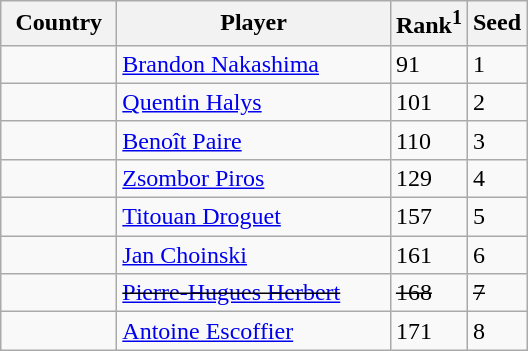<table class="sortable wikitable">
<tr>
<th width="70">Country</th>
<th width="175">Player</th>
<th>Rank<sup>1</sup></th>
<th>Seed</th>
</tr>
<tr>
<td></td>
<td><a href='#'>Brandon Nakashima</a></td>
<td>91</td>
<td>1</td>
</tr>
<tr>
<td></td>
<td><a href='#'>Quentin Halys</a></td>
<td>101</td>
<td>2</td>
</tr>
<tr>
<td></td>
<td><a href='#'>Benoît Paire</a></td>
<td>110</td>
<td>3</td>
</tr>
<tr>
<td></td>
<td><a href='#'>Zsombor Piros</a></td>
<td>129</td>
<td>4</td>
</tr>
<tr>
<td></td>
<td><a href='#'>Titouan Droguet</a></td>
<td>157</td>
<td>5</td>
</tr>
<tr>
<td></td>
<td><a href='#'>Jan Choinski</a></td>
<td>161</td>
<td>6</td>
</tr>
<tr>
<td><s></s></td>
<td><s><a href='#'>Pierre-Hugues Herbert</a></s></td>
<td><s>168</s></td>
<td><s>7</s></td>
</tr>
<tr>
<td></td>
<td><a href='#'>Antoine Escoffier</a></td>
<td>171</td>
<td>8</td>
</tr>
</table>
